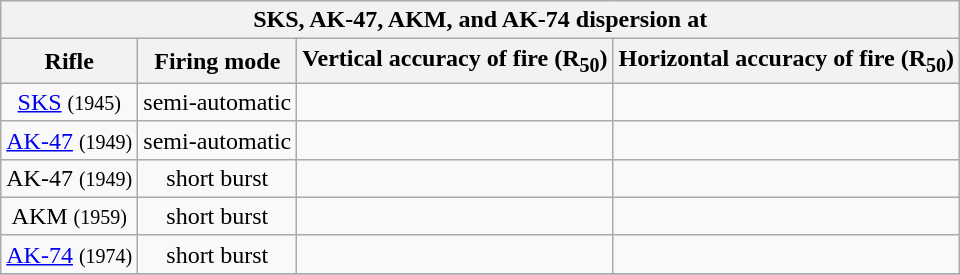<table class="wikitable" style="text-align: center;">
<tr>
<th colspan="4">SKS, AK-47, AKM, and AK-74 dispersion at </th>
</tr>
<tr>
<th>Rifle</th>
<th>Firing mode</th>
<th>Vertical accuracy of fire (R<sub>50</sub>)</th>
<th>Horizontal accuracy of fire (R<sub>50</sub>)</th>
</tr>
<tr>
<td><a href='#'>SKS</a> <small>(1945)</small></td>
<td>semi-automatic</td>
<td></td>
<td></td>
</tr>
<tr>
<td><a href='#'>AK-47</a> <small>(1949)</small></td>
<td>semi-automatic</td>
<td></td>
<td></td>
</tr>
<tr>
<td>AK-47 <small>(1949)</small></td>
<td>short burst</td>
<td></td>
<td></td>
</tr>
<tr>
<td>AKM <small>(1959)</small></td>
<td>short burst</td>
<td></td>
<td></td>
</tr>
<tr>
<td><a href='#'>AK-74</a> <small>(1974)</small></td>
<td>short burst</td>
<td></td>
<td></td>
</tr>
<tr>
</tr>
</table>
